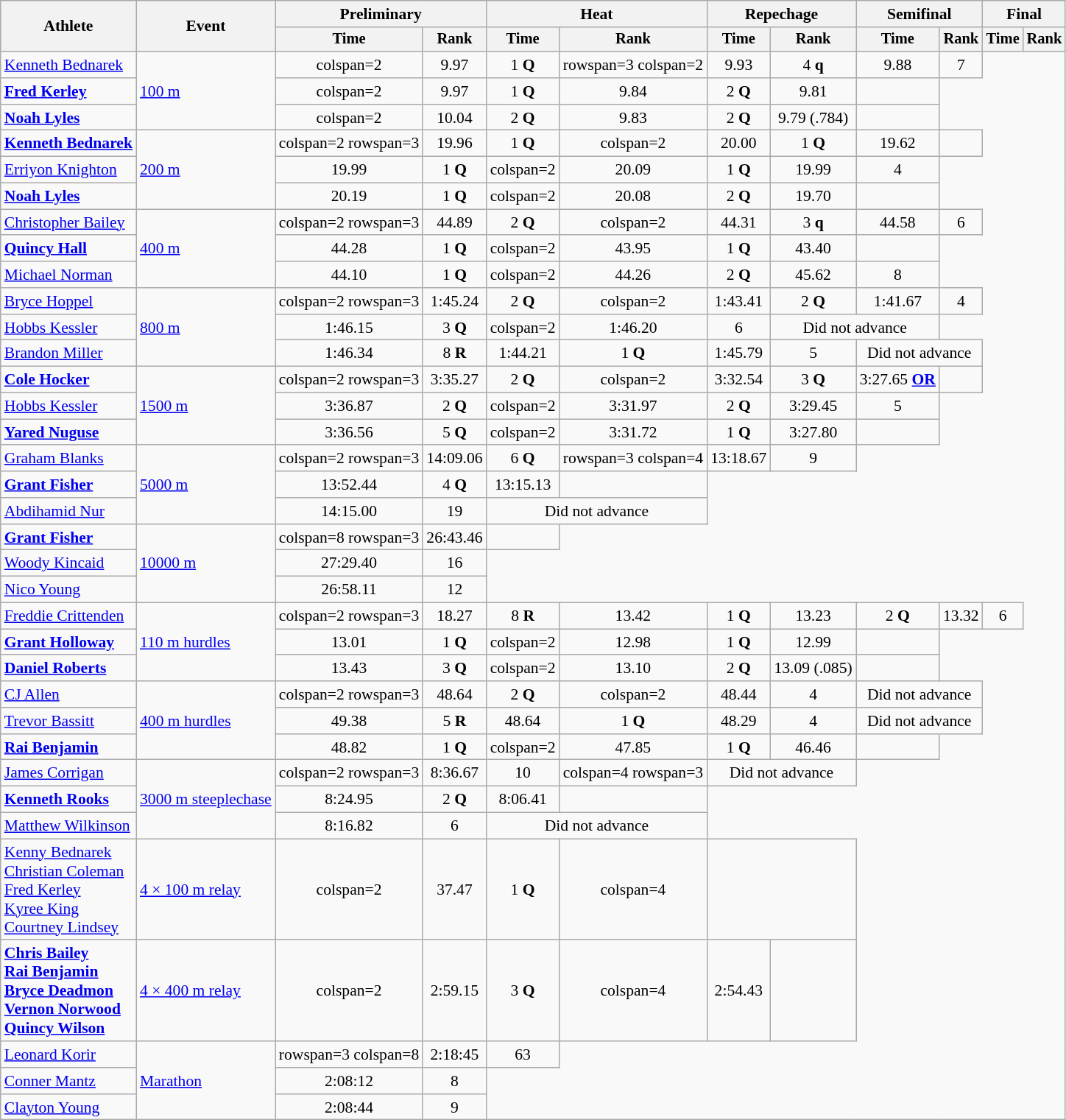<table class=wikitable style=font-size:90%;text-align:center>
<tr>
<th rowspan=2>Athlete</th>
<th rowspan=2>Event</th>
<th colspan=2>Preliminary</th>
<th colspan=2>Heat</th>
<th colspan=2>Repechage</th>
<th colspan=2>Semifinal</th>
<th colspan=2>Final</th>
</tr>
<tr style=font-size:95%>
<th>Time</th>
<th>Rank</th>
<th>Time</th>
<th>Rank</th>
<th>Time</th>
<th>Rank</th>
<th>Time</th>
<th>Rank</th>
<th>Time</th>
<th>Rank</th>
</tr>
<tr>
<td align=left><a href='#'>Kenneth Bednarek</a></td>
<td align=left rowspan=3><a href='#'>100 m</a></td>
<td>colspan=2 </td>
<td>9.97</td>
<td>1 <strong>Q</strong></td>
<td>rowspan=3 colspan=2 </td>
<td>9.93</td>
<td>4 <strong>q</strong></td>
<td>9.88</td>
<td>7</td>
</tr>
<tr>
<td align=left><strong><a href='#'>Fred Kerley</a></strong></td>
<td>colspan=2 </td>
<td>9.97</td>
<td>1 <strong>Q</strong></td>
<td>9.84</td>
<td>2 <strong>Q</strong></td>
<td>9.81</td>
<td></td>
</tr>
<tr>
<td align=left><strong><a href='#'>Noah Lyles</a></strong></td>
<td>colspan=2 </td>
<td>10.04</td>
<td>2 <strong>Q</strong></td>
<td>9.83</td>
<td>2 <strong>Q</strong></td>
<td>9.79 (.784)</td>
<td></td>
</tr>
<tr>
<td align=left><strong><a href='#'>Kenneth Bednarek</a></strong></td>
<td align=left rowspan=3><a href='#'>200 m</a></td>
<td>colspan=2 rowspan=3 </td>
<td>19.96</td>
<td>1 <strong>Q</strong></td>
<td>colspan=2 </td>
<td>20.00</td>
<td>1 <strong>Q</strong></td>
<td>19.62</td>
<td></td>
</tr>
<tr>
<td align=left><a href='#'>Erriyon Knighton</a></td>
<td>19.99</td>
<td>1 <strong>Q</strong></td>
<td>colspan=2 </td>
<td>20.09</td>
<td>1 <strong>Q</strong></td>
<td>19.99</td>
<td>4</td>
</tr>
<tr>
<td align=left><strong><a href='#'>Noah Lyles</a></strong></td>
<td>20.19</td>
<td>1 <strong>Q</strong></td>
<td>colspan=2 </td>
<td>20.08</td>
<td>2 <strong>Q</strong></td>
<td>19.70</td>
<td></td>
</tr>
<tr>
<td align=left><a href='#'>Christopher Bailey</a></td>
<td align=left rowspan=3><a href='#'>400 m</a></td>
<td>colspan=2 rowspan=3 </td>
<td>44.89</td>
<td>2 <strong>Q</strong></td>
<td>colspan=2 </td>
<td>44.31</td>
<td>3 <strong>q</strong></td>
<td>44.58</td>
<td>6</td>
</tr>
<tr>
<td align=left><strong><a href='#'>Quincy Hall</a></strong></td>
<td>44.28</td>
<td>1 <strong>Q</strong></td>
<td>colspan=2 </td>
<td>43.95</td>
<td>1 <strong>Q</strong></td>
<td>43.40</td>
<td></td>
</tr>
<tr>
<td align=left><a href='#'>Michael Norman</a></td>
<td>44.10</td>
<td>1 <strong>Q</strong></td>
<td>colspan=2 </td>
<td>44.26</td>
<td>2 <strong>Q</strong></td>
<td>45.62</td>
<td>8</td>
</tr>
<tr>
<td align=left><a href='#'>Bryce Hoppel</a></td>
<td align=left rowspan=3><a href='#'>800 m</a></td>
<td>colspan=2 rowspan=3 </td>
<td>1:45.24</td>
<td>2 <strong>Q</strong></td>
<td>colspan=2 </td>
<td>1:43.41</td>
<td>2 <strong>Q</strong></td>
<td>1:41.67 <strong></strong></td>
<td>4</td>
</tr>
<tr>
<td align=left><a href='#'>Hobbs Kessler</a></td>
<td>1:46.15</td>
<td>3 <strong>Q</strong></td>
<td>colspan=2 </td>
<td>1:46.20</td>
<td>6</td>
<td colspan=2>Did not advance</td>
</tr>
<tr>
<td align=left><a href='#'>Brandon Miller</a></td>
<td>1:46.34</td>
<td>8 <strong>R</strong></td>
<td>1:44.21</td>
<td>1 <strong>Q</strong></td>
<td>1:45.79</td>
<td>5</td>
<td colspan=2>Did not advance</td>
</tr>
<tr>
<td align=left><strong><a href='#'>Cole Hocker</a></strong></td>
<td align=left rowspan=3><a href='#'>1500 m</a></td>
<td>colspan=2 rowspan=3 </td>
<td>3:35.27</td>
<td>2 <strong>Q</strong></td>
<td>colspan=2 </td>
<td>3:32.54</td>
<td>3 <strong>Q</strong></td>
<td>3:27.65 <strong><a href='#'>OR</a></strong></td>
<td></td>
</tr>
<tr>
<td align=left><a href='#'>Hobbs Kessler</a></td>
<td>3:36.87</td>
<td>2 <strong>Q</strong></td>
<td>colspan=2 </td>
<td>3:31.97</td>
<td>2 <strong>Q</strong></td>
<td>3:29.45</td>
<td>5</td>
</tr>
<tr>
<td align=left><strong><a href='#'>Yared Nuguse</a></strong></td>
<td>3:36.56</td>
<td>5 <strong>Q</strong></td>
<td>colspan=2 </td>
<td>3:31.72</td>
<td>1 <strong>Q</strong></td>
<td>3:27.80</td>
<td></td>
</tr>
<tr>
<td align=left><a href='#'>Graham Blanks</a></td>
<td align=left rowspan=3><a href='#'>5000 m</a></td>
<td>colspan=2 rowspan=3 </td>
<td>14:09.06</td>
<td>6 <strong>Q</strong></td>
<td>rowspan=3 colspan=4 </td>
<td>13:18.67</td>
<td>9</td>
</tr>
<tr>
<td align=left><strong><a href='#'>Grant Fisher</a></strong></td>
<td>13:52.44</td>
<td>4 <strong>Q</strong></td>
<td>13:15.13</td>
<td></td>
</tr>
<tr>
<td align=left><a href='#'>Abdihamid Nur</a></td>
<td>14:15.00</td>
<td>19</td>
<td colspan=2>Did not advance</td>
</tr>
<tr>
<td align=left><strong><a href='#'>Grant Fisher</a></strong></td>
<td align=left rowspan=3><a href='#'>10000 m</a></td>
<td>colspan=8 rowspan=3 </td>
<td>26:43.46</td>
<td></td>
</tr>
<tr>
<td align=left><a href='#'>Woody Kincaid</a></td>
<td>27:29.40</td>
<td>16</td>
</tr>
<tr>
<td align=left><a href='#'>Nico Young</a></td>
<td>26:58.11</td>
<td>12</td>
</tr>
<tr>
<td align=left><a href='#'>Freddie Crittenden</a></td>
<td align=left rowspan=3><a href='#'>110 m hurdles</a></td>
<td>colspan=2 rowspan=3 </td>
<td>18.27</td>
<td>8 <strong>R</strong></td>
<td>13.42</td>
<td>1 <strong>Q</strong></td>
<td>13.23</td>
<td>2 <strong>Q</strong></td>
<td>13.32</td>
<td>6</td>
</tr>
<tr>
<td align=left><strong><a href='#'>Grant Holloway</a></strong></td>
<td>13.01</td>
<td>1 <strong>Q</strong></td>
<td>colspan=2 </td>
<td>12.98</td>
<td>1 <strong>Q</strong></td>
<td>12.99</td>
<td></td>
</tr>
<tr>
<td align=left><strong><a href='#'>Daniel Roberts</a></strong></td>
<td>13.43</td>
<td>3 <strong>Q</strong></td>
<td>colspan=2 </td>
<td>13.10</td>
<td>2 <strong>Q</strong></td>
<td>13.09 (.085)</td>
<td></td>
</tr>
<tr>
<td align=left><a href='#'>CJ Allen</a></td>
<td align=left rowspan=3><a href='#'>400 m hurdles</a></td>
<td>colspan=2 rowspan=3 </td>
<td>48.64</td>
<td>2 <strong>Q</strong></td>
<td>colspan=2 </td>
<td>48.44</td>
<td>4</td>
<td colspan=2>Did not advance</td>
</tr>
<tr>
<td align=left><a href='#'>Trevor Bassitt</a></td>
<td>49.38</td>
<td>5 <strong>R</strong></td>
<td>48.64</td>
<td>1 <strong>Q</strong></td>
<td>48.29</td>
<td>4</td>
<td colspan=2>Did not advance</td>
</tr>
<tr>
<td align=left><strong><a href='#'>Rai Benjamin</a></strong></td>
<td>48.82</td>
<td>1 <strong>Q</strong></td>
<td>colspan=2 </td>
<td>47.85</td>
<td>1 <strong>Q</strong></td>
<td>46.46</td>
<td></td>
</tr>
<tr>
<td align=left><a href='#'>James Corrigan</a></td>
<td align=left rowspan=3><a href='#'>3000 m steeplechase</a></td>
<td>colspan=2 rowspan=3 </td>
<td>8:36.67</td>
<td>10</td>
<td>colspan=4 rowspan=3 </td>
<td colspan=2>Did not advance</td>
</tr>
<tr>
<td align=left><strong><a href='#'>Kenneth Rooks</a></strong></td>
<td>8:24.95</td>
<td>2 <strong>Q</strong></td>
<td>8:06.41</td>
<td></td>
</tr>
<tr>
<td align=left><a href='#'>Matthew Wilkinson</a></td>
<td>8:16.82</td>
<td>6</td>
<td colspan=2>Did not advance</td>
</tr>
<tr>
<td align=left><a href='#'>Kenny Bednarek</a><br><a href='#'>Christian Coleman</a><br><a href='#'>Fred Kerley</a><br><a href='#'>Kyree King</a><br><a href='#'>Courtney Lindsey</a></td>
<td align=left><a href='#'>4 × 100 m relay</a></td>
<td>colspan=2 </td>
<td>37.47</td>
<td>1 <strong>Q</strong></td>
<td>colspan=4 </td>
<td colspan=2></td>
</tr>
<tr>
<td align=left><strong><a href='#'>Chris Bailey</a><br><a href='#'>Rai Benjamin</a><br><a href='#'>Bryce Deadmon</a><br><a href='#'>Vernon Norwood</a><br><a href='#'>Quincy Wilson</a></strong></td>
<td align=left><a href='#'>4 × 400 m relay</a></td>
<td>colspan=2 </td>
<td>2:59.15</td>
<td>3 <strong>Q</strong></td>
<td>colspan=4 </td>
<td>2:54.43 <strong></strong></td>
<td></td>
</tr>
<tr>
<td align=left><a href='#'>Leonard Korir</a></td>
<td align=left rowspan=3><a href='#'>Marathon</a></td>
<td>rowspan=3 colspan=8 </td>
<td>2:18:45</td>
<td>63</td>
</tr>
<tr>
<td align=left><a href='#'>Conner Mantz</a></td>
<td>2:08:12</td>
<td>8</td>
</tr>
<tr>
<td align=left><a href='#'>Clayton Young</a></td>
<td>2:08:44</td>
<td>9</td>
</tr>
</table>
